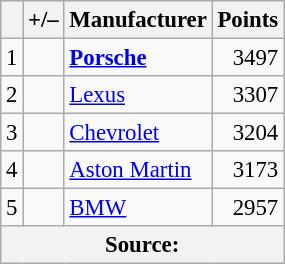<table class="wikitable" style="font-size: 95%;">
<tr>
<th scope="col"></th>
<th scope="col">+/–</th>
<th scope="col">Manufacturer</th>
<th scope="col">Points</th>
</tr>
<tr>
<td align=center>1</td>
<td align="left"></td>
<td><strong> <a href='#'>Porsche</a></strong></td>
<td align=right>3497</td>
</tr>
<tr>
<td align=center>2</td>
<td align="left"></td>
<td> <a href='#'>Lexus</a></td>
<td align=right>3307</td>
</tr>
<tr>
<td align=center>3</td>
<td align="left"></td>
<td> <a href='#'>Chevrolet</a></td>
<td align=right>3204</td>
</tr>
<tr>
<td align=center>4</td>
<td align="left"></td>
<td> <a href='#'>Aston Martin</a></td>
<td align=right>3173</td>
</tr>
<tr>
<td align=center>5</td>
<td align="left"></td>
<td> <a href='#'>BMW</a></td>
<td align=right>2957</td>
</tr>
<tr>
<th colspan=5>Source:</th>
</tr>
</table>
